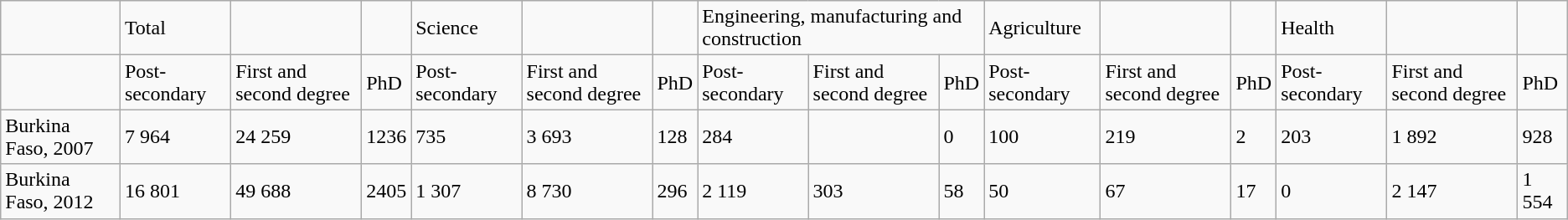<table class="wikitable">
<tr>
<td></td>
<td>Total</td>
<td></td>
<td></td>
<td>Science</td>
<td></td>
<td></td>
<td colspan="3">Engineering, manufacturing and construction</td>
<td>Agriculture</td>
<td></td>
<td></td>
<td>Health</td>
<td></td>
<td></td>
</tr>
<tr>
<td></td>
<td>Post-secondary</td>
<td>First and second degree</td>
<td>PhD</td>
<td>Post-secondary</td>
<td>First and second degree</td>
<td>PhD</td>
<td>Post-secondary</td>
<td>First and second degree</td>
<td>PhD</td>
<td>Post-secondary</td>
<td>First and second degree</td>
<td>PhD</td>
<td>Post-secondary</td>
<td>First and second degree</td>
<td>PhD</td>
</tr>
<tr>
<td>Burkina Faso, 2007</td>
<td>7 964</td>
<td>24 259</td>
<td>1236</td>
<td>735</td>
<td>3 693</td>
<td>128</td>
<td>284</td>
<td></td>
<td>0</td>
<td>100</td>
<td>219</td>
<td>2</td>
<td>203</td>
<td>1 892</td>
<td>928</td>
</tr>
<tr>
<td>Burkina Faso, 2012</td>
<td>16 801</td>
<td>49 688</td>
<td>2405</td>
<td>1 307</td>
<td>8 730</td>
<td>296</td>
<td>2 119</td>
<td>303</td>
<td>58</td>
<td>50</td>
<td>67</td>
<td>17</td>
<td>0</td>
<td>2 147</td>
<td>1 554</td>
</tr>
</table>
